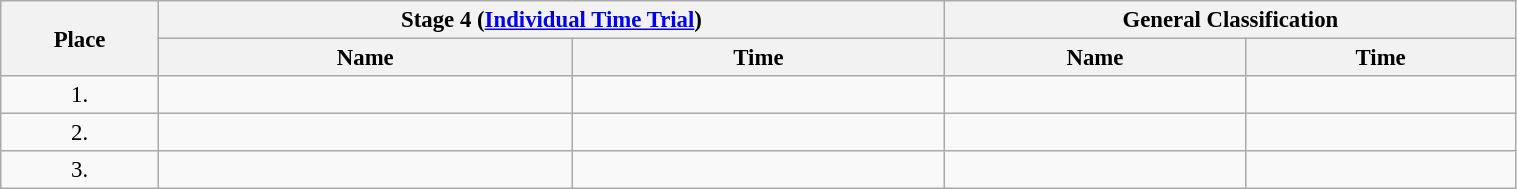<table class=wikitable style="font-size:95%" width="80%">
<tr>
<th rowspan="2">Place</th>
<th colspan="2">Stage 4 (<a href='#'>Individual Time Trial</a>)</th>
<th colspan="2">General Classification</th>
</tr>
<tr>
<th>Name</th>
<th>Time</th>
<th>Name</th>
<th>Time</th>
</tr>
<tr>
<td align="center">1.</td>
<td></td>
<td></td>
<td></td>
<td></td>
</tr>
<tr>
<td align="center">2.</td>
<td></td>
<td></td>
<td></td>
<td></td>
</tr>
<tr>
<td align="center">3.</td>
<td></td>
<td></td>
<td></td>
<td></td>
</tr>
</table>
